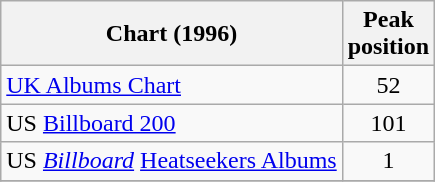<table class="wikitable sortable">
<tr>
<th>Chart (1996)</th>
<th>Peak<br>position</th>
</tr>
<tr>
<td><a href='#'>UK Albums Chart</a></td>
<td align="center">52</td>
</tr>
<tr>
<td>US <a href='#'>Billboard 200</a></td>
<td align="center">101</td>
</tr>
<tr>
<td>US <em><a href='#'>Billboard</a></em> <a href='#'>Heatseekers Albums</a></td>
<td align="center">1</td>
</tr>
<tr>
</tr>
</table>
